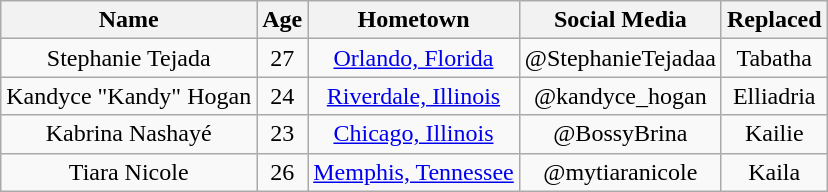<table class="wikitable sortable plainrowheaders" style="text-align:center;">
<tr>
<th scope="col">Name</th>
<th scope="col">Age</th>
<th scope="col">Hometown</th>
<th scope="col">Social Media</th>
<th scope="col">Replaced</th>
</tr>
<tr>
<td scope="row">Stephanie Tejada</td>
<td>27</td>
<td><a href='#'>Orlando, Florida</a></td>
<td>@StephanieTejadaa</td>
<td>Tabatha</td>
</tr>
<tr>
<td scope="row">Kandyce "Kandy" Hogan</td>
<td>24</td>
<td><a href='#'>Riverdale, Illinois</a></td>
<td>@kandyce_hogan</td>
<td>Elliadria</td>
</tr>
<tr>
<td scope="row">Kabrina Nashayé</td>
<td>23</td>
<td><a href='#'>Chicago, Illinois</a></td>
<td>@BossyBrina</td>
<td>Kailie</td>
</tr>
<tr>
<td scope="row">Tiara Nicole</td>
<td>26</td>
<td><a href='#'>Memphis, Tennessee</a></td>
<td>@mytiaranicole</td>
<td>Kaila</td>
</tr>
</table>
